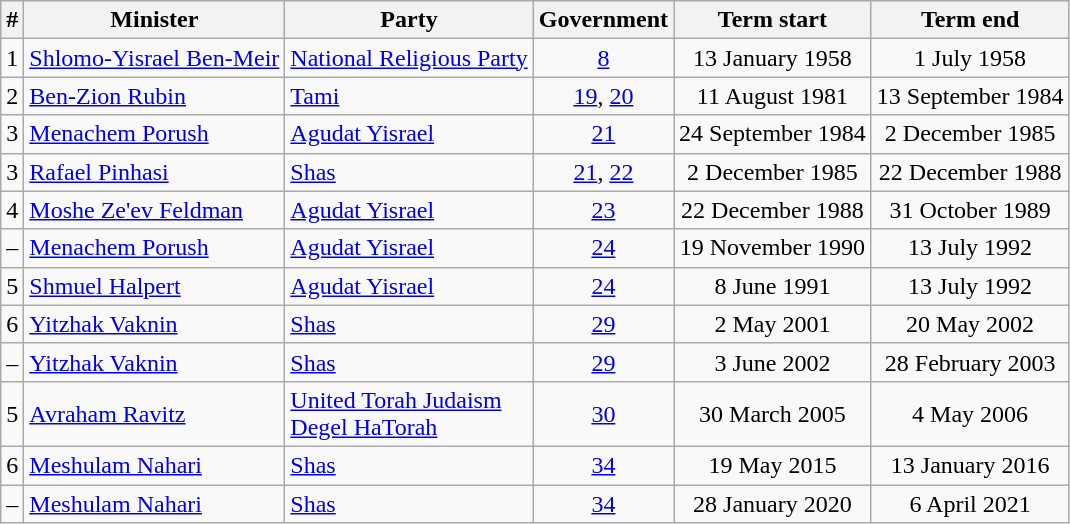<table class=wikitable style=text-align:center>
<tr>
<th>#</th>
<th>Minister</th>
<th>Party</th>
<th>Government</th>
<th>Term start</th>
<th>Term end</th>
</tr>
<tr>
<td>1</td>
<td align=left><a href='#'>Shlomo-Yisrael Ben-Meir</a></td>
<td align=left><a href='#'>National Religious Party</a></td>
<td><a href='#'>8</a></td>
<td>13 January 1958</td>
<td>1 July 1958</td>
</tr>
<tr>
<td>2</td>
<td align=left><a href='#'>Ben-Zion Rubin</a></td>
<td align=left><a href='#'>Tami</a></td>
<td><a href='#'>19</a>, <a href='#'>20</a></td>
<td>11 August 1981</td>
<td>13 September 1984</td>
</tr>
<tr>
<td>3</td>
<td align=left><a href='#'>Menachem Porush</a></td>
<td align=left><a href='#'>Agudat Yisrael</a></td>
<td><a href='#'>21</a></td>
<td>24 September 1984</td>
<td>2 December 1985</td>
</tr>
<tr>
<td>3</td>
<td align=left><a href='#'>Rafael Pinhasi</a></td>
<td align=left><a href='#'>Shas</a></td>
<td><a href='#'>21</a>, <a href='#'>22</a></td>
<td>2 December 1985</td>
<td>22 December 1988</td>
</tr>
<tr>
<td>4</td>
<td align=left><a href='#'>Moshe Ze'ev Feldman</a></td>
<td align=left><a href='#'>Agudat Yisrael</a></td>
<td><a href='#'>23</a></td>
<td>22 December 1988</td>
<td>31 October 1989</td>
</tr>
<tr>
<td>–</td>
<td align=left><a href='#'>Menachem Porush</a></td>
<td align=left><a href='#'>Agudat Yisrael</a></td>
<td><a href='#'>24</a></td>
<td>19 November 1990</td>
<td>13 July 1992</td>
</tr>
<tr>
<td>5</td>
<td align=left><a href='#'>Shmuel Halpert</a></td>
<td align=left><a href='#'>Agudat Yisrael</a></td>
<td><a href='#'>24</a></td>
<td>8 June 1991</td>
<td>13 July 1992</td>
</tr>
<tr>
<td>6</td>
<td align=left><a href='#'>Yitzhak Vaknin</a></td>
<td align=left><a href='#'>Shas</a></td>
<td><a href='#'>29</a></td>
<td>2 May 2001</td>
<td>20 May 2002</td>
</tr>
<tr>
<td>–</td>
<td align=left><a href='#'>Yitzhak Vaknin</a></td>
<td align=left><a href='#'>Shas</a></td>
<td><a href='#'>29</a></td>
<td>3 June 2002</td>
<td>28 February 2003</td>
</tr>
<tr>
<td>5</td>
<td align=left><a href='#'>Avraham Ravitz</a></td>
<td align=left><a href='#'>United Torah Judaism</a><br><a href='#'>Degel HaTorah</a></td>
<td><a href='#'>30</a></td>
<td>30 March 2005</td>
<td>4 May 2006</td>
</tr>
<tr>
<td>6</td>
<td align=left><a href='#'>Meshulam Nahari</a></td>
<td align=left><a href='#'>Shas</a></td>
<td><a href='#'>34</a></td>
<td>19 May 2015</td>
<td>13 January 2016</td>
</tr>
<tr>
<td>–</td>
<td align=left><a href='#'>Meshulam Nahari</a></td>
<td align=left><a href='#'>Shas</a></td>
<td><a href='#'>34</a></td>
<td>28 January 2020</td>
<td>6 April 2021</td>
</tr>
</table>
